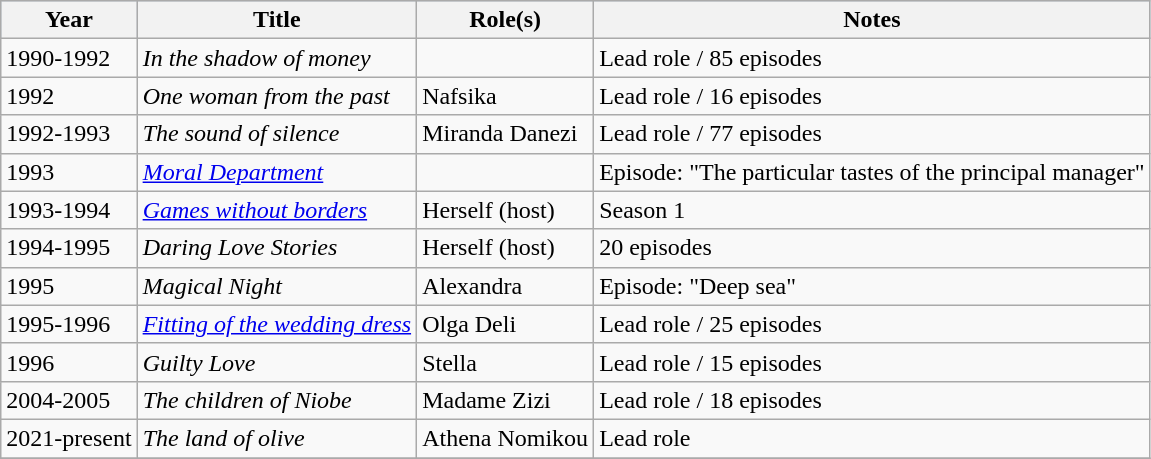<table class="wikitable">
<tr style="background:#b0c4de; text-align:center;">
<th>Year</th>
<th>Title</th>
<th>Role(s)</th>
<th>Notes</th>
</tr>
<tr>
<td>1990-1992</td>
<td><em>In the shadow of money</em></td>
<td></td>
<td>Lead role / 85 episodes</td>
</tr>
<tr>
<td>1992</td>
<td><em>One woman from the past</em></td>
<td>Nafsika</td>
<td>Lead role / 16 episodes</td>
</tr>
<tr>
<td>1992-1993</td>
<td><em>The sound of silence</em></td>
<td>Miranda Danezi</td>
<td>Lead role / 77 episodes</td>
</tr>
<tr>
<td>1993</td>
<td><em><a href='#'>Moral Department</a></em></td>
<td></td>
<td>Episode: "The particular tastes of the principal manager"</td>
</tr>
<tr>
<td>1993-1994</td>
<td><em><a href='#'>Games without borders</a></em></td>
<td>Herself (host)</td>
<td>Season 1</td>
</tr>
<tr>
<td>1994-1995</td>
<td><em>Daring Love Stories</em></td>
<td>Herself (host)</td>
<td>20 episodes</td>
</tr>
<tr>
<td>1995</td>
<td><em>Magical Night</em></td>
<td>Alexandra</td>
<td>Episode: "Deep sea"</td>
</tr>
<tr>
<td>1995-1996</td>
<td><em><a href='#'>Fitting of the wedding dress</a></em></td>
<td>Olga Deli</td>
<td>Lead role / 25 episodes</td>
</tr>
<tr>
<td>1996</td>
<td><em>Guilty Love</em></td>
<td>Stella</td>
<td>Lead role / 15 episodes</td>
</tr>
<tr>
<td>2004-2005</td>
<td><em>The children of Niobe</em></td>
<td>Madame Zizi</td>
<td>Lead role / 18 episodes</td>
</tr>
<tr>
<td>2021-present</td>
<td><em>The land of olive</em></td>
<td>Athena Nomikou</td>
<td>Lead role</td>
</tr>
<tr>
</tr>
</table>
